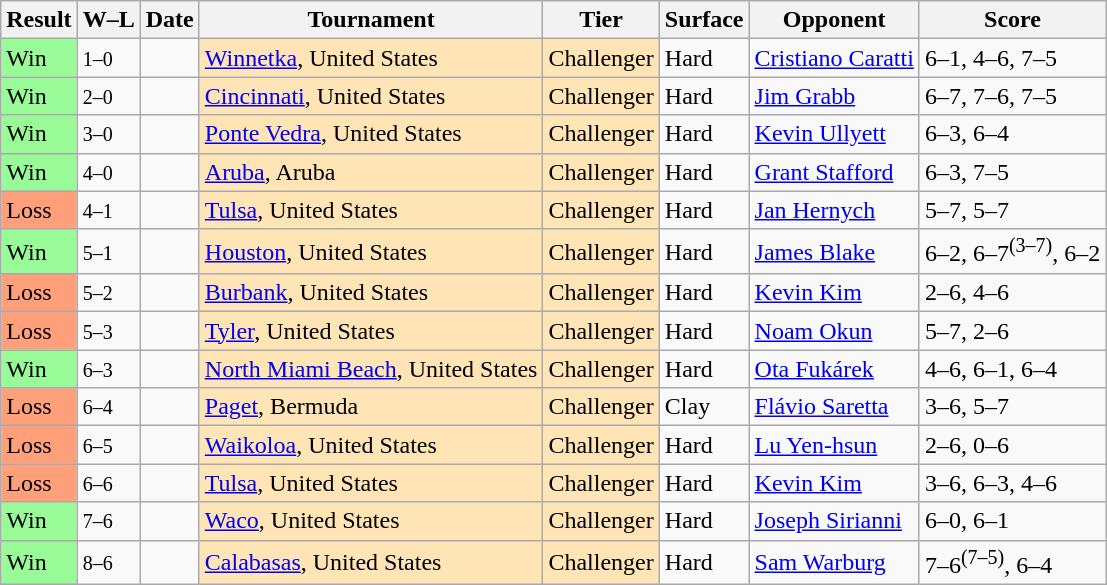<table class="sortable wikitable">
<tr>
<th>Result</th>
<th class="unsortable">W–L</th>
<th>Date</th>
<th>Tournament</th>
<th>Tier</th>
<th>Surface</th>
<th>Opponent</th>
<th class="unsortable">Score</th>
</tr>
<tr>
<td style="background:#98fb98;">Win</td>
<td><small>1–0</small></td>
<td></td>
<td style="background:moccasin;"><a href='#'>Winnetka</a>, United States</td>
<td style="background:moccasin;">Challenger</td>
<td>Hard</td>
<td> <a href='#'>Cristiano Caratti</a></td>
<td>6–1, 4–6, 7–5</td>
</tr>
<tr>
<td style="background:#98fb98;">Win</td>
<td><small>2–0</small></td>
<td></td>
<td style="background:moccasin;"><a href='#'>Cincinnati</a>, United States</td>
<td style="background:moccasin;">Challenger</td>
<td>Hard</td>
<td> <a href='#'>Jim Grabb</a></td>
<td>6–7, 7–6, 7–5</td>
</tr>
<tr>
<td style="background:#98fb98;">Win</td>
<td><small>3–0</small></td>
<td></td>
<td style="background:moccasin;"><a href='#'>Ponte Vedra</a>, United States</td>
<td style="background:moccasin;">Challenger</td>
<td>Hard</td>
<td> <a href='#'>Kevin Ullyett</a></td>
<td>6–3, 6–4</td>
</tr>
<tr>
<td style="background:#98fb98;">Win</td>
<td><small>4–0</small></td>
<td></td>
<td style="background:moccasin;"><a href='#'>Aruba</a>, Aruba</td>
<td style="background:moccasin;">Challenger</td>
<td>Hard</td>
<td> <a href='#'>Grant Stafford</a></td>
<td>6–3, 7–5</td>
</tr>
<tr>
<td style="background:#ffa07a;">Loss</td>
<td><small>4–1</small></td>
<td></td>
<td style="background:moccasin;"><a href='#'>Tulsa</a>, United States</td>
<td style="background:moccasin;">Challenger</td>
<td>Hard</td>
<td> <a href='#'>Jan Hernych</a></td>
<td>5–7, 5–7</td>
</tr>
<tr>
<td style="background:#98fb98;">Win</td>
<td><small>5–1</small></td>
<td></td>
<td style="background:moccasin;"><a href='#'>Houston</a>, United States</td>
<td style="background:moccasin;">Challenger</td>
<td>Hard</td>
<td> <a href='#'>James Blake</a></td>
<td>6–2, 6–7<sup>(3–7)</sup>, 6–2</td>
</tr>
<tr>
<td style="background:#ffa07a;">Loss</td>
<td><small>5–2</small></td>
<td></td>
<td style="background:moccasin;"><a href='#'>Burbank</a>, United States</td>
<td style="background:moccasin;">Challenger</td>
<td>Hard</td>
<td> <a href='#'>Kevin Kim</a></td>
<td>2–6, 4–6</td>
</tr>
<tr>
<td style="background:#ffa07a;">Loss</td>
<td><small>5–3</small></td>
<td></td>
<td style="background:moccasin;"><a href='#'>Tyler</a>, United States</td>
<td style="background:moccasin;">Challenger</td>
<td>Hard</td>
<td> <a href='#'>Noam Okun</a></td>
<td>5–7, 2–6</td>
</tr>
<tr>
<td style="background:#98fb98;">Win</td>
<td><small>6–3</small></td>
<td></td>
<td style="background:moccasin;"><a href='#'>North Miami Beach</a>, United States</td>
<td style="background:moccasin;">Challenger</td>
<td>Hard</td>
<td> <a href='#'>Ota Fukárek</a></td>
<td>4–6, 6–1, 6–4</td>
</tr>
<tr>
<td style="background:#ffa07a;">Loss</td>
<td><small>6–4</small></td>
<td></td>
<td style="background:moccasin;"><a href='#'>Paget</a>, Bermuda</td>
<td style="background:moccasin;">Challenger</td>
<td>Clay</td>
<td> <a href='#'>Flávio Saretta</a></td>
<td>3–6, 5–7</td>
</tr>
<tr>
<td style="background:#ffa07a;">Loss</td>
<td><small>6–5</small></td>
<td></td>
<td style="background:moccasin;"><a href='#'>Waikoloa</a>, United States</td>
<td style="background:moccasin;">Challenger</td>
<td>Hard</td>
<td> <a href='#'>Lu Yen-hsun</a></td>
<td>2–6, 0–6</td>
</tr>
<tr>
<td style="background:#ffa07a;">Loss</td>
<td><small>6–6</small></td>
<td></td>
<td style="background:moccasin;"><a href='#'>Tulsa</a>, United States</td>
<td style="background:moccasin;">Challenger</td>
<td>Hard</td>
<td> <a href='#'>Kevin Kim</a></td>
<td>3–6, 6–3, 4–6</td>
</tr>
<tr>
<td style="background:#98fb98;">Win</td>
<td><small>7–6</small></td>
<td></td>
<td style="background:moccasin;"><a href='#'>Waco</a>, United States</td>
<td style="background:moccasin;">Challenger</td>
<td>Hard</td>
<td> <a href='#'>Joseph Sirianni</a></td>
<td>6–0, 6–1</td>
</tr>
<tr>
<td style="background:#98fb98;">Win</td>
<td><small>8–6</small></td>
<td></td>
<td style="background:moccasin;"><a href='#'>Calabasas</a>, United States</td>
<td style="background:moccasin;">Challenger</td>
<td>Hard</td>
<td> <a href='#'>Sam Warburg</a></td>
<td>7–6<sup>(7–5)</sup>, 6–4</td>
</tr>
</table>
